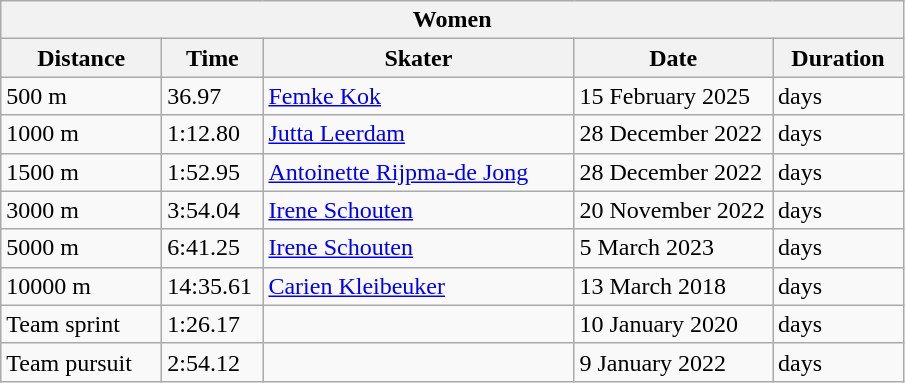<table class="wikitable">
<tr>
<th colspan="5">Women</th>
</tr>
<tr>
<th style="width:100px">Distance</th>
<th style="width:60px">Time</th>
<th style="width:200px">Skater</th>
<th style="width:125px">Date</th>
<th style="width:80px">Duration</th>
</tr>
<tr>
<td>500 m</td>
<td>36.97</td>
<td> <a href='#'>Femke Kok</a></td>
<td>15 February 2025</td>
<td> days</td>
</tr>
<tr>
<td>1000 m</td>
<td>1:12.80</td>
<td> <a href='#'>Jutta Leerdam</a></td>
<td>28 December 2022</td>
<td> days</td>
</tr>
<tr>
<td>1500 m</td>
<td>1:52.95</td>
<td> <a href='#'>Antoinette Rijpma-de Jong</a></td>
<td>28 December 2022</td>
<td> days</td>
</tr>
<tr>
<td>3000 m</td>
<td>3:54.04</td>
<td> <a href='#'>Irene Schouten</a></td>
<td>20 November 2022</td>
<td> days</td>
</tr>
<tr>
<td>5000 m</td>
<td>6:41.25</td>
<td> <a href='#'>Irene Schouten</a></td>
<td>5 March 2023</td>
<td> days</td>
</tr>
<tr>
<td>10000 m</td>
<td>14:35.61</td>
<td> <a href='#'>Carien Kleibeuker</a></td>
<td>13 March 2018</td>
<td> days</td>
</tr>
<tr>
<td>Team sprint</td>
<td>1:26.17</td>
<td></td>
<td>10 January 2020</td>
<td> days</td>
</tr>
<tr>
<td>Team pursuit</td>
<td>2:54.12</td>
<td></td>
<td>9 January 2022</td>
<td> days</td>
</tr>
</table>
